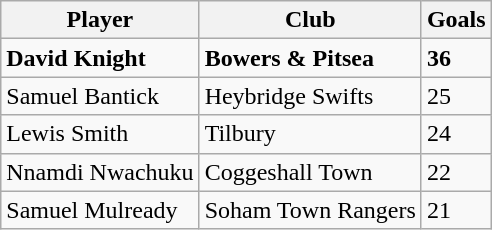<table class="wikitable">
<tr>
<th>Player</th>
<th>Club</th>
<th>Goals</th>
</tr>
<tr>
<td><strong>David Knight</strong></td>
<td><strong>Bowers & Pitsea</strong></td>
<td><strong>36</strong></td>
</tr>
<tr>
<td>Samuel Bantick</td>
<td>Heybridge Swifts</td>
<td>25</td>
</tr>
<tr>
<td>Lewis Smith</td>
<td>Tilbury</td>
<td>24</td>
</tr>
<tr>
<td>Nnamdi Nwachuku</td>
<td>Coggeshall Town</td>
<td>22</td>
</tr>
<tr>
<td>Samuel Mulready</td>
<td>Soham Town Rangers</td>
<td>21</td>
</tr>
</table>
